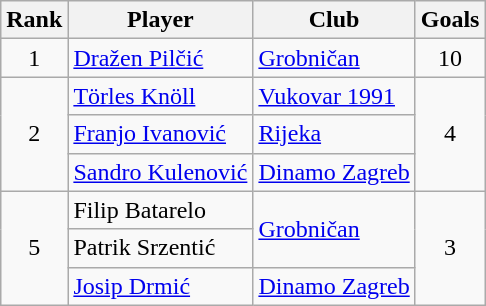<table class="wikitable" style="text-align:center">
<tr>
<th>Rank</th>
<th>Player</th>
<th>Club</th>
<th>Goals</th>
</tr>
<tr>
<td>1</td>
<td align="left"> <a href='#'>Dražen Pilčić</a></td>
<td align="left"><a href='#'>Grobničan</a></td>
<td>10</td>
</tr>
<tr>
<td rowspan="3">2</td>
<td align="left"> <a href='#'>Törles Knöll</a></td>
<td align="left"><a href='#'>Vukovar 1991</a></td>
<td rowspan="3" align="center">4</td>
</tr>
<tr>
<td align="left"> <a href='#'>Franjo Ivanović</a></td>
<td align="left"><a href='#'>Rijeka</a></td>
</tr>
<tr>
<td> <a href='#'>Sandro Kulenović</a></td>
<td><a href='#'>Dinamo Zagreb</a></td>
</tr>
<tr>
<td rowspan="3">5</td>
<td align="left"> Filip Batarelo</td>
<td rowspan="2" align="left"><a href='#'>Grobničan</a></td>
<td rowspan="3" align="center">3</td>
</tr>
<tr>
<td align="left"> Patrik Srzentić</td>
</tr>
<tr>
<td align="left"> <a href='#'>Josip Drmić</a></td>
<td align="left"><a href='#'>Dinamo Zagreb</a></td>
</tr>
</table>
